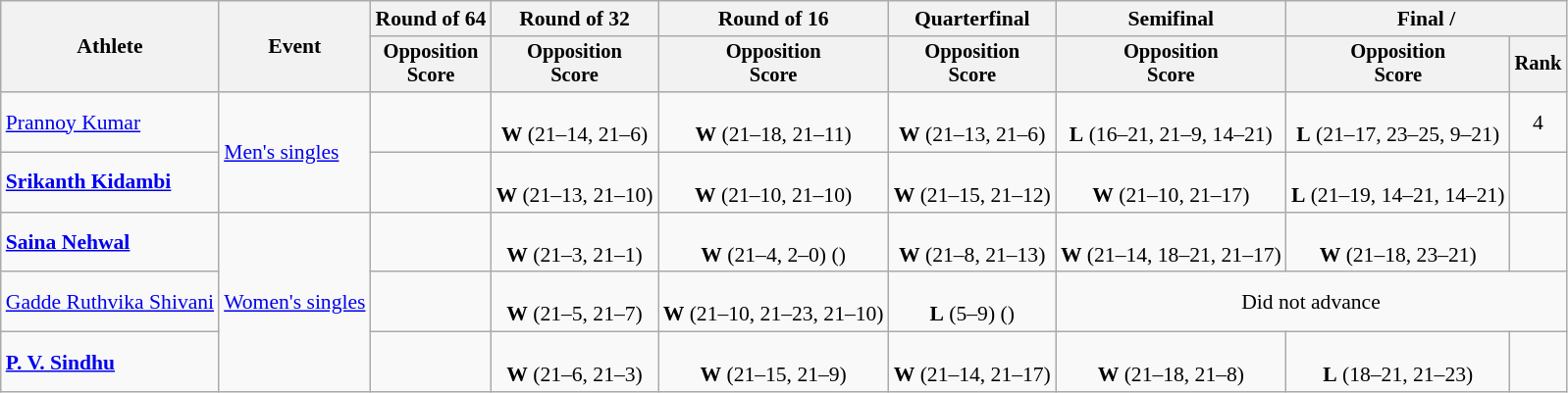<table class=wikitable style=font-size:90%;text-align:center;>
<tr>
<th rowspan=2>Athlete</th>
<th rowspan=2>Event</th>
<th>Round of 64</th>
<th>Round of 32</th>
<th>Round of 16</th>
<th>Quarterfinal</th>
<th>Semifinal</th>
<th colspan=2>Final / </th>
</tr>
<tr style="font-size:95%">
<th>Opposition<br>Score</th>
<th>Opposition<br>Score</th>
<th>Opposition<br>Score</th>
<th>Opposition<br>Score</th>
<th>Opposition<br>Score</th>
<th>Opposition<br>Score</th>
<th>Rank</th>
</tr>
<tr>
<td align=left><a href='#'>Prannoy Kumar</a></td>
<td align=left rowspan="2"><a href='#'>Men's singles</a></td>
<td></td>
<td><br><strong>W</strong> (21–14, 21–6)</td>
<td><br><strong>W</strong> (21–18, 21–11)</td>
<td><br><strong>W</strong> (21–13, 21–6)</td>
<td><br><strong>L</strong> (16–21, 21–9, 14–21)</td>
<td><br><strong>L</strong> (21–17, 23–25, 9–21)</td>
<td>4</td>
</tr>
<tr>
<td align=left><strong><a href='#'>Srikanth Kidambi</a></strong></td>
<td></td>
<td><br><strong>W</strong> (21–13, 21–10)</td>
<td><br><strong>W</strong> (21–10, 21–10)</td>
<td><br><strong>W</strong> (21–15, 21–12)</td>
<td><br><strong>W</strong> (21–10, 21–17)</td>
<td><br> <strong>L</strong> (21–19, 14–21, 14–21)</td>
<td></td>
</tr>
<tr>
<td align=left><strong><a href='#'>Saina Nehwal</a></strong></td>
<td align=left rowspan="3"><a href='#'>Women's singles</a></td>
<td></td>
<td><br><strong>W</strong> (21–3, 21–1)</td>
<td><br><strong>W</strong> (21–4, 2–0) ()</td>
<td><br><strong>W</strong> (21–8, 21–13)</td>
<td><br><strong>W</strong> (21–14, 18–21, 21–17)</td>
<td><br><strong>W</strong> (21–18, 23–21)</td>
<td></td>
</tr>
<tr>
<td align=left><a href='#'>Gadde Ruthvika Shivani</a></td>
<td></td>
<td><br><strong>W</strong> (21–5, 21–7)</td>
<td><br><strong>W</strong> (21–10, 21–23, 21–10)</td>
<td><br><strong>L</strong> (5–9) ()</td>
<td colspan=3>Did not advance</td>
</tr>
<tr>
<td align=left><strong><a href='#'>P. V. Sindhu</a></strong></td>
<td></td>
<td><br><strong>W</strong> (21–6, 21–3)</td>
<td><br><strong>W</strong> (21–15, 21–9)</td>
<td><br><strong>W</strong> (21–14, 21–17)</td>
<td><br><strong>W</strong> (21–18, 21–8)</td>
<td><br><strong>L</strong> (18–21, 21–23)</td>
<td></td>
</tr>
</table>
